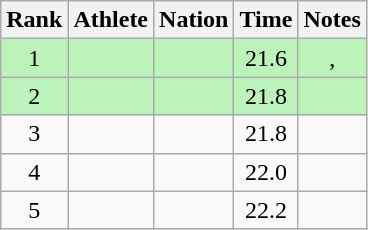<table class="wikitable sortable" style="text-align:center">
<tr>
<th>Rank</th>
<th>Athlete</th>
<th>Nation</th>
<th>Time</th>
<th>Notes</th>
</tr>
<tr style="background:#bbf3bb;">
<td>1</td>
<td align=left></td>
<td align=left></td>
<td>21.6</td>
<td>, </td>
</tr>
<tr style="background:#bbf3bb;">
<td>2</td>
<td align=left></td>
<td align=left></td>
<td>21.8</td>
<td></td>
</tr>
<tr>
<td>3</td>
<td align=left></td>
<td align=left></td>
<td>21.8</td>
<td></td>
</tr>
<tr>
<td>4</td>
<td align=left></td>
<td align=left></td>
<td>22.0</td>
<td></td>
</tr>
<tr>
<td>5</td>
<td align=left></td>
<td align=left></td>
<td>22.2</td>
<td></td>
</tr>
</table>
